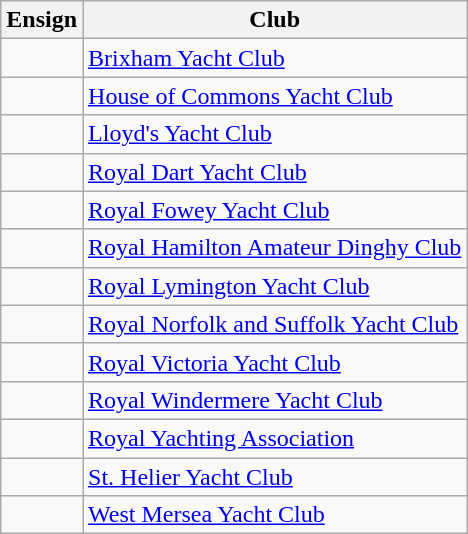<table class="wikitable">
<tr>
<th>Ensign</th>
<th>Club</th>
</tr>
<tr>
<td></td>
<td><a href='#'>Brixham Yacht Club</a></td>
</tr>
<tr>
<td></td>
<td><a href='#'>House of Commons Yacht Club</a></td>
</tr>
<tr>
<td></td>
<td><a href='#'>Lloyd's Yacht Club</a></td>
</tr>
<tr>
<td></td>
<td><a href='#'>Royal Dart Yacht Club</a></td>
</tr>
<tr>
<td></td>
<td><a href='#'>Royal Fowey Yacht Club</a></td>
</tr>
<tr>
<td></td>
<td><a href='#'>Royal Hamilton Amateur Dinghy Club</a></td>
</tr>
<tr>
<td></td>
<td><a href='#'>Royal Lymington Yacht Club</a></td>
</tr>
<tr>
<td></td>
<td><a href='#'>Royal Norfolk and Suffolk Yacht Club</a></td>
</tr>
<tr>
<td></td>
<td><a href='#'>Royal Victoria Yacht Club</a></td>
</tr>
<tr>
<td></td>
<td><a href='#'>Royal Windermere Yacht Club</a></td>
</tr>
<tr>
<td></td>
<td><a href='#'>Royal Yachting Association</a></td>
</tr>
<tr>
<td></td>
<td><a href='#'>St. Helier Yacht Club</a></td>
</tr>
<tr>
<td></td>
<td><a href='#'>West Mersea Yacht Club</a></td>
</tr>
</table>
